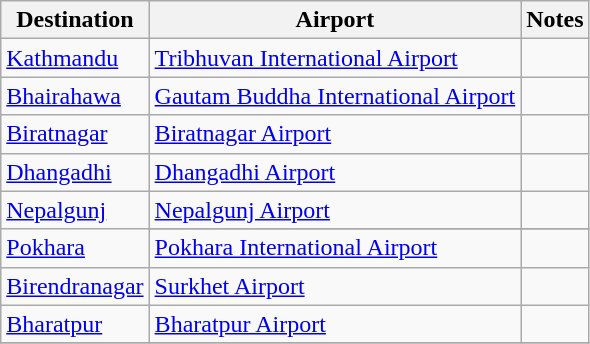<table class="wikitable sortable">
<tr>
<th>Destination</th>
<th>Airport</th>
<th>Notes</th>
</tr>
<tr>
<td><a href='#'>Kathmandu</a></td>
<td><a href='#'>Tribhuvan International Airport</a></td>
<td></td>
</tr>
<tr>
<td><a href='#'>Bhairahawa</a></td>
<td><a href='#'>Gautam Buddha International Airport</a></td>
<td></td>
</tr>
<tr>
<td><a href='#'>Biratnagar</a></td>
<td><a href='#'>Biratnagar Airport</a></td>
<td></td>
</tr>
<tr>
<td><a href='#'>Dhangadhi</a></td>
<td><a href='#'>Dhangadhi Airport</a></td>
<td></td>
</tr>
<tr>
<td><a href='#'>Nepalgunj</a></td>
<td><a href='#'>Nepalgunj Airport</a></td>
<td></td>
</tr>
<tr>
<td rowspan="2"><a href='#'>Pokhara</a></td>
</tr>
<tr>
<td><a href='#'>Pokhara International Airport</a></td>
<td></td>
</tr>
<tr>
<td><a href='#'>Birendranagar</a></td>
<td><a href='#'>Surkhet Airport</a></td>
<td></td>
</tr>
<tr>
<td><a href='#'>Bharatpur</a></td>
<td><a href='#'>Bharatpur Airport</a></td>
<td></td>
</tr>
<tr>
</tr>
</table>
